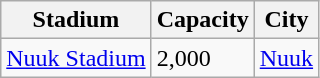<table class="wikitable sortable">
<tr>
<th>Stadium</th>
<th>Capacity</th>
<th>City</th>
</tr>
<tr>
<td><a href='#'>Nuuk Stadium</a></td>
<td>2,000</td>
<td><a href='#'>Nuuk</a></td>
</tr>
</table>
